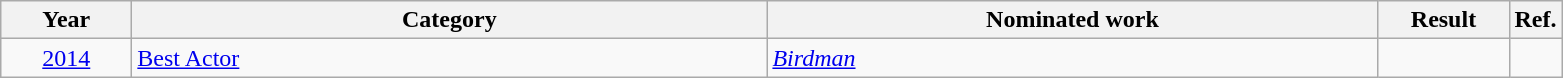<table class=wikitable>
<tr>
<th scope="col" style="width:5em;">Year</th>
<th scope="col" style="width:26em;">Category</th>
<th scope="col" style="width:25em;">Nominated work</th>
<th scope="col" style="width:5em;">Result</th>
<th>Ref.</th>
</tr>
<tr>
<td style="text-align:center;"><a href='#'>2014</a></td>
<td><a href='#'>Best Actor</a></td>
<td><em><a href='#'>Birdman</a></em></td>
<td></td>
<td style="text-align:center;"></td>
</tr>
</table>
